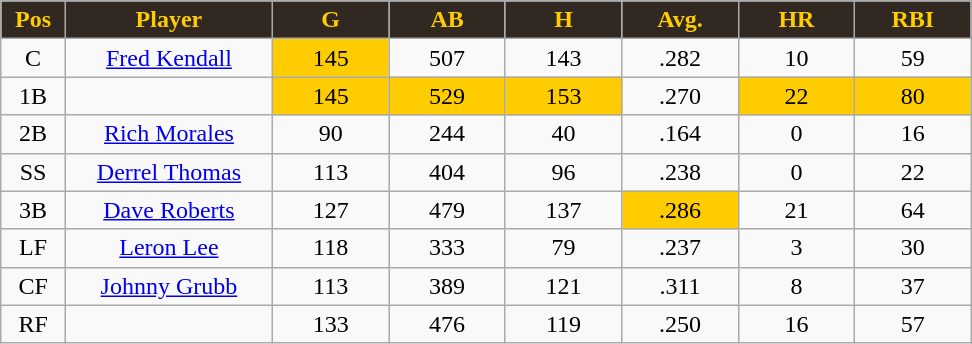<table class="wikitable sortable">
<tr>
<th style="background:#312821; color:#FFCC00" width="5%">Pos</th>
<th style="background:#312821; color:#FFCC00" width="16%">Player</th>
<th style="background:#312821; color:#FFCC00" width="9%">G</th>
<th style="background:#312821; color:#FFCC00" width="9%">AB</th>
<th style="background:#312821; color:#FFCC00" width="9%">H</th>
<th style="background:#312821; color:#FFCC00" width="9%">Avg.</th>
<th style="background:#312821; color:#FFCC00" width="9%">HR</th>
<th style="background:#312821; color:#FFCC00" width="9%">RBI</th>
</tr>
<tr align="center">
<td>C</td>
<td><a href='#'>Fred Kendall</a></td>
<td bgcolor="#FFCC00">145</td>
<td>507</td>
<td>143</td>
<td>.282</td>
<td>10</td>
<td>59</td>
</tr>
<tr align=center>
<td>1B</td>
<td></td>
<td bgcolor="#FFCC00">145</td>
<td bgcolor="#FFCC00">529</td>
<td bgcolor="#FFCC00">153</td>
<td>.270</td>
<td bgcolor="#FFCC00">22</td>
<td bgcolor="#FFCC00">80</td>
</tr>
<tr align="center">
<td>2B</td>
<td><a href='#'>Rich Morales</a></td>
<td>90</td>
<td>244</td>
<td>40</td>
<td>.164</td>
<td>0</td>
<td>16</td>
</tr>
<tr align=center>
<td>SS</td>
<td><a href='#'>Derrel Thomas</a></td>
<td>113</td>
<td>404</td>
<td>96</td>
<td>.238</td>
<td>0</td>
<td>22</td>
</tr>
<tr align=center>
<td>3B</td>
<td><a href='#'>Dave Roberts</a></td>
<td>127</td>
<td>479</td>
<td>137</td>
<td bgcolor="#FFCC00">.286</td>
<td>21</td>
<td>64</td>
</tr>
<tr align=center>
<td>LF</td>
<td><a href='#'>Leron Lee</a></td>
<td>118</td>
<td>333</td>
<td>79</td>
<td>.237</td>
<td>3</td>
<td>30</td>
</tr>
<tr align=center>
<td>CF</td>
<td><a href='#'>Johnny Grubb</a></td>
<td>113</td>
<td>389</td>
<td>121</td>
<td>.311</td>
<td>8</td>
<td>37</td>
</tr>
<tr align=center>
<td>RF</td>
<td></td>
<td>133</td>
<td>476</td>
<td>119</td>
<td>.250</td>
<td>16</td>
<td>57</td>
</tr>
</table>
